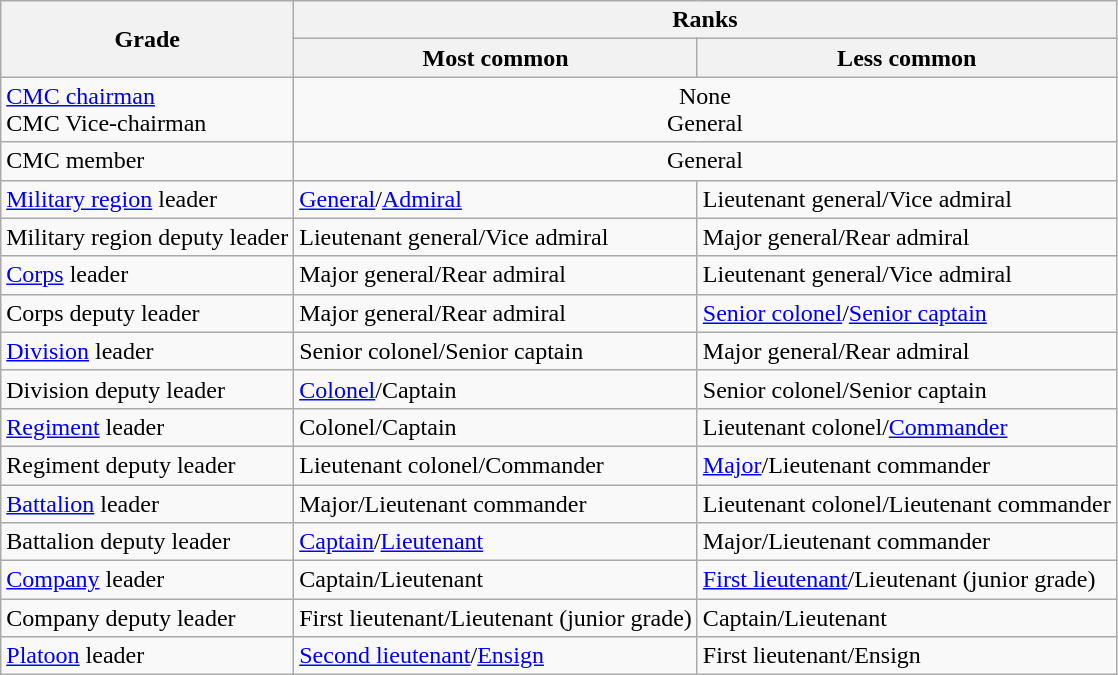<table class="wikitable">
<tr>
<th rowspan="2">Grade</th>
<th colspan="2">Ranks</th>
</tr>
<tr>
<th>Most common</th>
<th>Less common</th>
</tr>
<tr>
<td><a href='#'>CMC chairman</a><br>CMC Vice-chairman</td>
<td colspan="2" style="text-align:center;">None<br>General</td>
</tr>
<tr>
<td>CMC member</td>
<td colspan="2" style="text-align:center;">General</td>
</tr>
<tr>
<td><a href='#'>Military region</a> leader</td>
<td><a href='#'>General</a>/<a href='#'>Admiral</a></td>
<td>Lieutenant general/Vice admiral</td>
</tr>
<tr>
<td>Military region deputy leader</td>
<td>Lieutenant general/Vice admiral</td>
<td>Major general/Rear admiral</td>
</tr>
<tr>
<td><a href='#'>Corps</a> leader</td>
<td>Major general/Rear admiral</td>
<td>Lieutenant general/Vice admiral</td>
</tr>
<tr>
<td>Corps deputy leader</td>
<td>Major general/Rear admiral</td>
<td><a href='#'>Senior colonel</a>/<a href='#'>Senior captain</a></td>
</tr>
<tr>
<td><a href='#'>Division</a> leader</td>
<td>Senior colonel/Senior captain</td>
<td>Major general/Rear admiral</td>
</tr>
<tr>
<td>Division deputy leader</td>
<td><a href='#'>Colonel</a>/Captain</td>
<td>Senior colonel/Senior captain</td>
</tr>
<tr>
<td><a href='#'>Regiment</a> leader</td>
<td>Colonel/Captain</td>
<td>Lieutenant colonel/<a href='#'>Commander</a></td>
</tr>
<tr>
<td>Regiment deputy leader</td>
<td>Lieutenant colonel/Commander</td>
<td><a href='#'>Major</a>/Lieutenant commander</td>
</tr>
<tr>
<td><a href='#'>Battalion</a> leader</td>
<td>Major/Lieutenant commander</td>
<td>Lieutenant colonel/Lieutenant commander</td>
</tr>
<tr>
<td>Battalion deputy leader</td>
<td><a href='#'>Captain</a>/<a href='#'>Lieutenant</a></td>
<td>Major/Lieutenant commander</td>
</tr>
<tr>
<td><a href='#'>Company</a> leader</td>
<td>Captain/Lieutenant</td>
<td><a href='#'>First lieutenant</a>/Lieutenant (junior grade)</td>
</tr>
<tr>
<td>Company deputy leader</td>
<td>First lieutenant/Lieutenant (junior grade)</td>
<td>Captain/Lieutenant</td>
</tr>
<tr>
<td><a href='#'>Platoon</a> leader</td>
<td><a href='#'>Second lieutenant</a>/<a href='#'>Ensign</a></td>
<td>First lieutenant/Ensign</td>
</tr>
</table>
